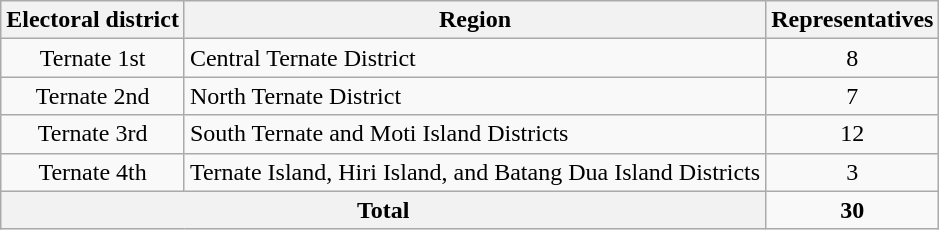<table class="wikitable">
<tr>
<th>Electoral district</th>
<th>Region</th>
<th>Representatives</th>
</tr>
<tr>
<td align="center">Ternate 1st</td>
<td>Central Ternate District</td>
<td align="center">8</td>
</tr>
<tr>
<td align="center">Ternate 2nd</td>
<td>North Ternate District</td>
<td align="center">7</td>
</tr>
<tr>
<td align="center">Ternate 3rd</td>
<td>South Ternate and Moti Island Districts</td>
<td align="center">12</td>
</tr>
<tr>
<td align="center">Ternate 4th</td>
<td>Ternate Island, Hiri Island, and Batang Dua Island Districts</td>
<td align="center">3</td>
</tr>
<tr>
<th colspan="2">Total</th>
<td align="center"><strong>30</strong></td>
</tr>
</table>
